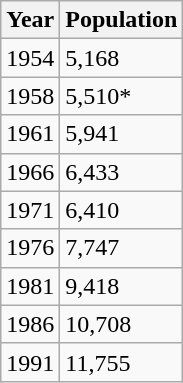<table class="wikitable">
<tr>
<th>Year</th>
<th>Population</th>
</tr>
<tr>
<td>1954</td>
<td>5,168</td>
</tr>
<tr>
<td>1958</td>
<td>5,510*</td>
</tr>
<tr>
<td>1961</td>
<td>5,941</td>
</tr>
<tr>
<td>1966</td>
<td>6,433</td>
</tr>
<tr>
<td>1971</td>
<td>6,410</td>
</tr>
<tr>
<td>1976</td>
<td>7,747</td>
</tr>
<tr>
<td>1981</td>
<td>9,418</td>
</tr>
<tr>
<td>1986</td>
<td>10,708</td>
</tr>
<tr>
<td>1991</td>
<td>11,755</td>
</tr>
</table>
